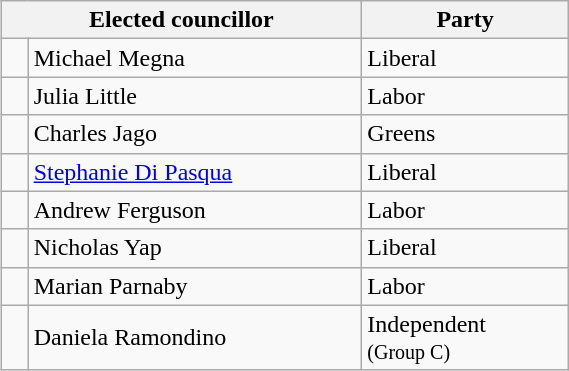<table class="wikitable" style="float:right;clear:right;width:30%">
<tr>
<th colspan="2">Elected councillor</th>
<th>Party</th>
</tr>
<tr>
<td> </td>
<td>Michael Megna</td>
<td>Liberal</td>
</tr>
<tr>
<td> </td>
<td>Julia Little</td>
<td>Labor</td>
</tr>
<tr>
<td> </td>
<td>Charles Jago</td>
<td>Greens</td>
</tr>
<tr>
<td> </td>
<td><a href='#'>Stephanie Di Pasqua</a></td>
<td>Liberal</td>
</tr>
<tr>
<td> </td>
<td>Andrew Ferguson</td>
<td>Labor</td>
</tr>
<tr>
<td> </td>
<td>Nicholas Yap</td>
<td>Liberal</td>
</tr>
<tr>
<td> </td>
<td>Marian Parnaby</td>
<td>Labor</td>
</tr>
<tr>
<td> </td>
<td>Daniela Ramondino</td>
<td>Independent <br> <small> (Group C) </small></td>
</tr>
</table>
